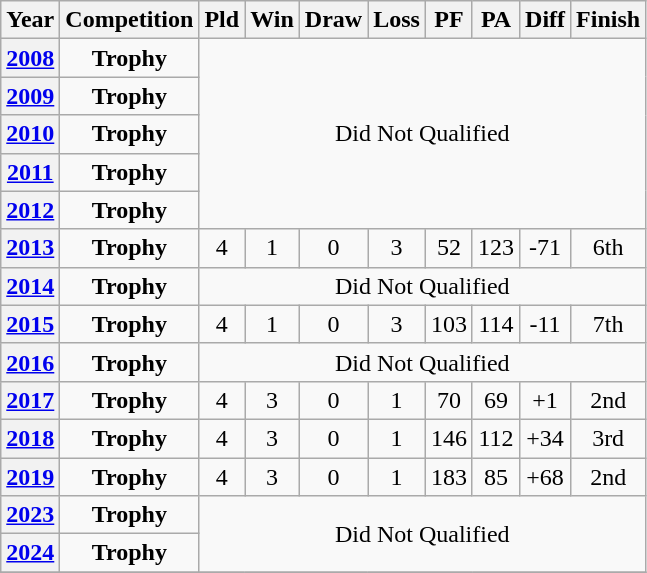<table class="wikitable" style="text-align:center">
<tr>
<th>Year</th>
<th>Competition</th>
<th>Pld</th>
<th>Win</th>
<th>Draw</th>
<th>Loss</th>
<th>PF</th>
<th>PA</th>
<th>Diff</th>
<th>Finish</th>
</tr>
<tr>
<th><a href='#'>2008</a></th>
<td><strong>Trophy</strong></td>
<td rowspan=5 colspan=8>Did Not Qualified</td>
</tr>
<tr>
<th><a href='#'>2009</a></th>
<td><strong>Trophy</strong></td>
</tr>
<tr>
<th><a href='#'>2010</a></th>
<td><strong>Trophy</strong></td>
</tr>
<tr>
<th><a href='#'>2011</a></th>
<td><strong>Trophy</strong></td>
</tr>
<tr>
<th><a href='#'>2012</a></th>
<td><strong>Trophy</strong></td>
</tr>
<tr>
<th><a href='#'>2013</a></th>
<td><strong>Trophy</strong></td>
<td>4</td>
<td>1</td>
<td>0</td>
<td>3</td>
<td>52</td>
<td>123</td>
<td>-71</td>
<td>6th</td>
</tr>
<tr>
<th><a href='#'>2014</a></th>
<td><strong>Trophy</strong></td>
<td rowspan=1 colspan=8>Did Not Qualified</td>
</tr>
<tr>
<th><a href='#'>2015</a></th>
<td><strong>Trophy</strong></td>
<td>4</td>
<td>1</td>
<td>0</td>
<td>3</td>
<td>103</td>
<td>114</td>
<td>-11</td>
<td>7th</td>
</tr>
<tr>
<th><a href='#'>2016</a></th>
<td><strong>Trophy</strong></td>
<td rowspan=1 colspan=8>Did Not Qualified</td>
</tr>
<tr>
<th><a href='#'>2017</a></th>
<td><strong>Trophy</strong></td>
<td>4</td>
<td>3</td>
<td>0</td>
<td>1</td>
<td>70</td>
<td>69</td>
<td>+1</td>
<td>2nd</td>
</tr>
<tr>
<th><a href='#'>2018</a></th>
<td><strong>Trophy</strong></td>
<td>4</td>
<td>3</td>
<td>0</td>
<td>1</td>
<td>146</td>
<td>112</td>
<td>+34</td>
<td>3rd</td>
</tr>
<tr>
<th><a href='#'>2019</a></th>
<td><strong>Trophy</strong></td>
<td>4</td>
<td>3</td>
<td>0</td>
<td>1</td>
<td>183</td>
<td>85</td>
<td>+68</td>
<td>2nd</td>
</tr>
<tr>
<th><a href='#'>2023</a></th>
<td><strong>Trophy</strong></td>
<td rowspan=2 colspan=8>Did Not Qualified</td>
</tr>
<tr>
<th><a href='#'>2024</a></th>
<td><strong>Trophy</strong></td>
</tr>
<tr>
</tr>
</table>
